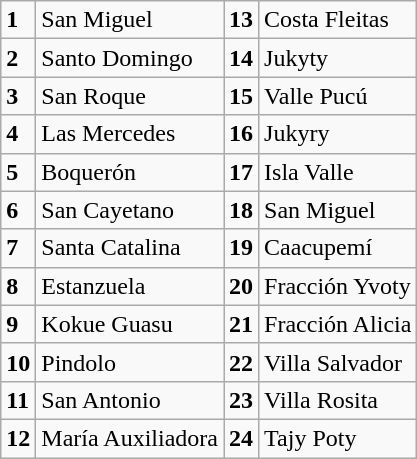<table class="wikitable">
<tr>
<td><strong>1</strong></td>
<td>San Miguel</td>
<td><strong>13</strong></td>
<td>Costa Fleitas</td>
</tr>
<tr>
<td><strong>2</strong></td>
<td>Santo Domingo</td>
<td><strong>14</strong></td>
<td>Jukyty</td>
</tr>
<tr>
<td><strong>3</strong></td>
<td>San Roque</td>
<td><strong>15</strong></td>
<td>Valle Pucú</td>
</tr>
<tr>
<td><strong>4</strong></td>
<td>Las Mercedes</td>
<td><strong>16</strong></td>
<td>Jukyry</td>
</tr>
<tr>
<td><strong>5</strong></td>
<td>Boquerón</td>
<td><strong>17</strong></td>
<td>Isla Valle</td>
</tr>
<tr>
<td><strong>6</strong></td>
<td>San Cayetano</td>
<td><strong>18</strong></td>
<td>San Miguel</td>
</tr>
<tr>
<td><strong>7</strong></td>
<td>Santa Catalina</td>
<td><strong>19</strong></td>
<td>Caacupemí</td>
</tr>
<tr>
<td><strong>8</strong></td>
<td>Estanzuela</td>
<td><strong>20</strong></td>
<td>Fracción Yvoty</td>
</tr>
<tr>
<td><strong>9</strong></td>
<td>Kokue Guasu</td>
<td><strong>21</strong></td>
<td>Fracción Alicia</td>
</tr>
<tr>
<td><strong>10</strong></td>
<td>Pindolo</td>
<td><strong>22</strong></td>
<td>Villa Salvador</td>
</tr>
<tr>
<td><strong>11</strong></td>
<td>San Antonio</td>
<td><strong>23</strong></td>
<td>Villa Rosita</td>
</tr>
<tr>
<td><strong>12</strong></td>
<td>María Auxiliadora</td>
<td><strong>24</strong></td>
<td>Tajy Poty</td>
</tr>
</table>
